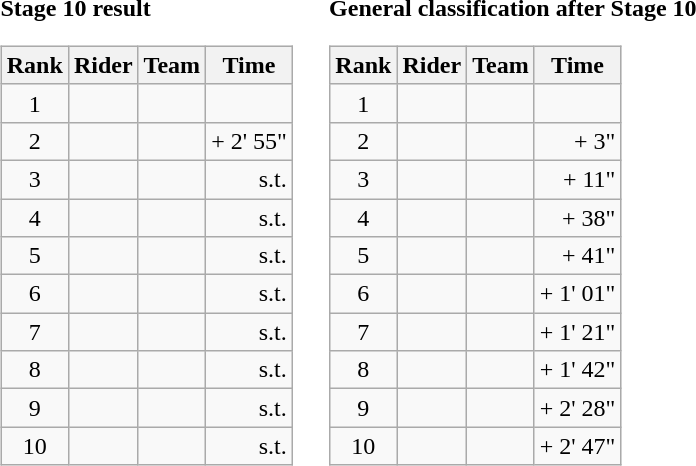<table>
<tr>
<td><strong>Stage 10 result</strong><br><table class="wikitable">
<tr>
<th scope="col">Rank</th>
<th scope="col">Rider</th>
<th scope="col">Team</th>
<th scope="col">Time</th>
</tr>
<tr>
<td style="text-align:center;">1</td>
<td></td>
<td></td>
<td style="text-align:right;"></td>
</tr>
<tr>
<td style="text-align:center;">2</td>
<td></td>
<td></td>
<td style="text-align:right;">+ 2' 55"</td>
</tr>
<tr>
<td style="text-align:center;">3</td>
<td></td>
<td></td>
<td style="text-align:right;">s.t.</td>
</tr>
<tr>
<td style="text-align:center;">4</td>
<td></td>
<td></td>
<td style="text-align:right;">s.t.</td>
</tr>
<tr>
<td style="text-align:center;">5</td>
<td></td>
<td></td>
<td style="text-align:right;">s.t.</td>
</tr>
<tr>
<td style="text-align:center;">6</td>
<td></td>
<td></td>
<td style="text-align:right;">s.t.</td>
</tr>
<tr>
<td style="text-align:center;">7</td>
<td></td>
<td></td>
<td style="text-align:right;">s.t.</td>
</tr>
<tr>
<td style="text-align:center;">8</td>
<td></td>
<td></td>
<td style="text-align:right;">s.t.</td>
</tr>
<tr>
<td style="text-align:center;">9</td>
<td></td>
<td></td>
<td style="text-align:right;">s.t.</td>
</tr>
<tr>
<td style="text-align:center;">10</td>
<td></td>
<td></td>
<td style="text-align:right;">s.t.</td>
</tr>
</table>
</td>
<td></td>
<td><strong>General classification after Stage 10</strong><br><table class="wikitable">
<tr>
<th scope="col">Rank</th>
<th scope="col">Rider</th>
<th scope="col">Team</th>
<th scope="col">Time</th>
</tr>
<tr>
<td style="text-align:center;">1</td>
<td></td>
<td></td>
<td style="text-align:right;"></td>
</tr>
<tr>
<td style="text-align:center;">2</td>
<td></td>
<td></td>
<td style="text-align:right;">+ 3"</td>
</tr>
<tr>
<td style="text-align:center;">3</td>
<td></td>
<td></td>
<td style="text-align:right;">+ 11"</td>
</tr>
<tr>
<td style="text-align:center;">4</td>
<td></td>
<td></td>
<td style="text-align:right;">+ 38"</td>
</tr>
<tr>
<td style="text-align:center;">5</td>
<td></td>
<td></td>
<td style="text-align:right;">+ 41"</td>
</tr>
<tr>
<td style="text-align:center;">6</td>
<td></td>
<td></td>
<td style="text-align:right;">+ 1' 01"</td>
</tr>
<tr>
<td style="text-align:center;">7</td>
<td></td>
<td></td>
<td style="text-align:right;">+ 1' 21"</td>
</tr>
<tr>
<td style="text-align:center;">8</td>
<td></td>
<td></td>
<td style="text-align:right;">+ 1' 42"</td>
</tr>
<tr>
<td style="text-align:center;">9</td>
<td></td>
<td></td>
<td style="text-align:right;">+ 2' 28"</td>
</tr>
<tr>
<td style="text-align:center;">10</td>
<td></td>
<td></td>
<td style="text-align:right;">+ 2' 47"</td>
</tr>
</table>
</td>
</tr>
</table>
